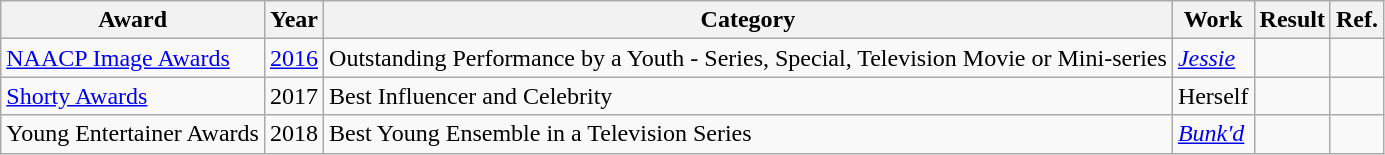<table class="wikitable">
<tr>
<th>Award</th>
<th>Year</th>
<th>Category</th>
<th>Work</th>
<th>Result</th>
<th>Ref.</th>
</tr>
<tr>
<td><a href='#'>NAACP Image Awards</a></td>
<td><a href='#'>2016</a></td>
<td>Outstanding Performance by a Youth - Series, Special, Television Movie or Mini-series</td>
<td><em><a href='#'>Jessie</a></em></td>
<td></td>
<td style="text-align:center;"></td>
</tr>
<tr>
<td><a href='#'>Shorty Awards</a></td>
<td>2017</td>
<td>Best Influencer and Celebrity</td>
<td>Herself</td>
<td></td>
<td style="text-align:center;"></td>
</tr>
<tr>
<td>Young Entertainer Awards</td>
<td>2018</td>
<td>Best Young Ensemble in a Television Series</td>
<td><em><a href='#'>Bunk'd</a></em></td>
<td></td>
<td style="text-align:center;"></td>
</tr>
</table>
